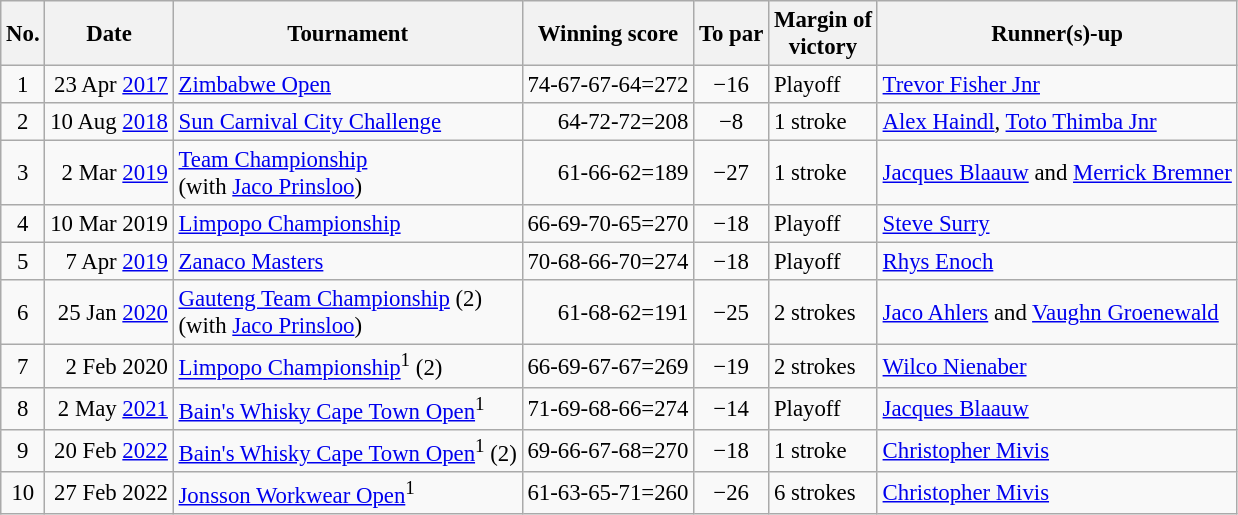<table class="wikitable" style="font-size:95%;">
<tr>
<th>No.</th>
<th>Date</th>
<th>Tournament</th>
<th>Winning score</th>
<th>To par</th>
<th>Margin of<br>victory</th>
<th>Runner(s)-up</th>
</tr>
<tr>
<td align=center>1</td>
<td align=right>23 Apr <a href='#'>2017</a></td>
<td><a href='#'>Zimbabwe Open</a></td>
<td align=right>74-67-67-64=272</td>
<td align=center>−16</td>
<td>Playoff</td>
<td> <a href='#'>Trevor Fisher Jnr</a></td>
</tr>
<tr>
<td align=center>2</td>
<td align=right>10 Aug <a href='#'>2018</a></td>
<td><a href='#'>Sun Carnival City Challenge</a></td>
<td align=right>64-72-72=208</td>
<td align=center>−8</td>
<td>1 stroke</td>
<td> <a href='#'>Alex Haindl</a>,  <a href='#'>Toto Thimba Jnr</a></td>
</tr>
<tr>
<td align=center>3</td>
<td align=right>2 Mar <a href='#'>2019</a></td>
<td><a href='#'>Team Championship</a><br>(with  <a href='#'>Jaco Prinsloo</a>)</td>
<td align=right>61-66-62=189</td>
<td align=center>−27</td>
<td>1 stroke</td>
<td> <a href='#'>Jacques Blaauw</a> and  <a href='#'>Merrick Bremner</a></td>
</tr>
<tr>
<td align=center>4</td>
<td align=right>10 Mar 2019</td>
<td><a href='#'>Limpopo Championship</a></td>
<td align=right>66-69-70-65=270</td>
<td align=center>−18</td>
<td>Playoff</td>
<td> <a href='#'>Steve Surry</a></td>
</tr>
<tr>
<td align=center>5</td>
<td align=right>7 Apr <a href='#'>2019</a></td>
<td><a href='#'>Zanaco Masters</a></td>
<td align=right>70-68-66-70=274</td>
<td align=center>−18</td>
<td>Playoff</td>
<td> <a href='#'>Rhys Enoch</a></td>
</tr>
<tr>
<td align=center>6</td>
<td align=right>25 Jan <a href='#'>2020</a></td>
<td><a href='#'>Gauteng Team Championship</a> (2)<br>(with  <a href='#'>Jaco Prinsloo</a>)</td>
<td align=right>61-68-62=191</td>
<td align=center>−25</td>
<td>2 strokes</td>
<td> <a href='#'>Jaco Ahlers</a> and  <a href='#'>Vaughn Groenewald</a></td>
</tr>
<tr>
<td align=center>7</td>
<td align=right>2 Feb 2020</td>
<td><a href='#'>Limpopo Championship</a><sup>1</sup> (2)</td>
<td align=right>66-69-67-67=269</td>
<td align=center>−19</td>
<td>2 strokes</td>
<td> <a href='#'>Wilco Nienaber</a></td>
</tr>
<tr>
<td align=center>8</td>
<td align=right>2 May <a href='#'>2021</a></td>
<td><a href='#'>Bain's Whisky Cape Town Open</a><sup>1</sup></td>
<td align=right>71-69-68-66=274</td>
<td align=center>−14</td>
<td>Playoff</td>
<td> <a href='#'>Jacques Blaauw</a></td>
</tr>
<tr>
<td align=center>9</td>
<td align=right>20 Feb <a href='#'>2022</a></td>
<td><a href='#'>Bain's Whisky Cape Town Open</a><sup>1</sup> (2)</td>
<td align=right>69-66-67-68=270</td>
<td align=center>−18</td>
<td>1 stroke</td>
<td> <a href='#'>Christopher Mivis</a></td>
</tr>
<tr>
<td align=center>10</td>
<td align=right>27 Feb 2022</td>
<td><a href='#'>Jonsson Workwear Open</a><sup>1</sup></td>
<td align=right>61-63-65-71=260</td>
<td align=center>−26</td>
<td>6 strokes</td>
<td> <a href='#'>Christopher Mivis</a></td>
</tr>
</table>
